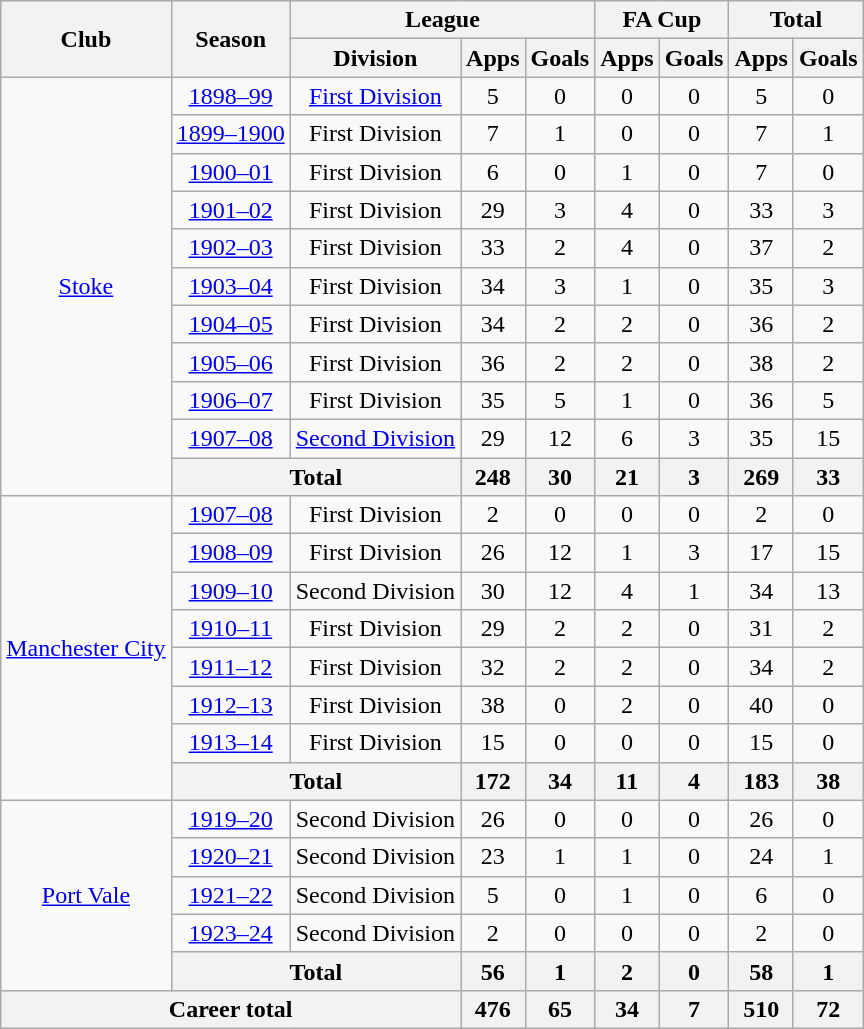<table class="wikitable" style="text-align: center;">
<tr>
<th rowspan="2">Club</th>
<th rowspan="2">Season</th>
<th colspan="3">League</th>
<th colspan="2">FA Cup</th>
<th colspan="2">Total</th>
</tr>
<tr>
<th>Division</th>
<th>Apps</th>
<th>Goals</th>
<th>Apps</th>
<th>Goals</th>
<th>Apps</th>
<th>Goals</th>
</tr>
<tr>
<td rowspan="11"><a href='#'>Stoke</a></td>
<td><a href='#'>1898–99</a></td>
<td><a href='#'>First Division</a></td>
<td>5</td>
<td>0</td>
<td>0</td>
<td>0</td>
<td>5</td>
<td>0</td>
</tr>
<tr>
<td><a href='#'>1899–1900</a></td>
<td>First Division</td>
<td>7</td>
<td>1</td>
<td>0</td>
<td>0</td>
<td>7</td>
<td>1</td>
</tr>
<tr>
<td><a href='#'>1900–01</a></td>
<td>First Division</td>
<td>6</td>
<td>0</td>
<td>1</td>
<td>0</td>
<td>7</td>
<td>0</td>
</tr>
<tr>
<td><a href='#'>1901–02</a></td>
<td>First Division</td>
<td>29</td>
<td>3</td>
<td>4</td>
<td>0</td>
<td>33</td>
<td>3</td>
</tr>
<tr>
<td><a href='#'>1902–03</a></td>
<td>First Division</td>
<td>33</td>
<td>2</td>
<td>4</td>
<td>0</td>
<td>37</td>
<td>2</td>
</tr>
<tr>
<td><a href='#'>1903–04</a></td>
<td>First Division</td>
<td>34</td>
<td>3</td>
<td>1</td>
<td>0</td>
<td>35</td>
<td>3</td>
</tr>
<tr>
<td><a href='#'>1904–05</a></td>
<td>First Division</td>
<td>34</td>
<td>2</td>
<td>2</td>
<td>0</td>
<td>36</td>
<td>2</td>
</tr>
<tr>
<td><a href='#'>1905–06</a></td>
<td>First Division</td>
<td>36</td>
<td>2</td>
<td>2</td>
<td>0</td>
<td>38</td>
<td>2</td>
</tr>
<tr>
<td><a href='#'>1906–07</a></td>
<td>First Division</td>
<td>35</td>
<td>5</td>
<td>1</td>
<td>0</td>
<td>36</td>
<td>5</td>
</tr>
<tr>
<td><a href='#'>1907–08</a></td>
<td><a href='#'>Second Division</a></td>
<td>29</td>
<td>12</td>
<td>6</td>
<td>3</td>
<td>35</td>
<td>15</td>
</tr>
<tr>
<th colspan="2">Total</th>
<th>248</th>
<th>30</th>
<th>21</th>
<th>3</th>
<th>269</th>
<th>33</th>
</tr>
<tr>
<td rowspan="8"><a href='#'>Manchester City</a></td>
<td><a href='#'>1907–08</a></td>
<td>First Division</td>
<td>2</td>
<td>0</td>
<td>0</td>
<td>0</td>
<td>2</td>
<td>0</td>
</tr>
<tr>
<td><a href='#'>1908–09</a></td>
<td>First Division</td>
<td>26</td>
<td>12</td>
<td>1</td>
<td>3</td>
<td>17</td>
<td>15</td>
</tr>
<tr>
<td><a href='#'>1909–10</a></td>
<td>Second Division</td>
<td>30</td>
<td>12</td>
<td>4</td>
<td>1</td>
<td>34</td>
<td>13</td>
</tr>
<tr>
<td><a href='#'>1910–11</a></td>
<td>First Division</td>
<td>29</td>
<td>2</td>
<td>2</td>
<td>0</td>
<td>31</td>
<td>2</td>
</tr>
<tr>
<td><a href='#'>1911–12</a></td>
<td>First Division</td>
<td>32</td>
<td>2</td>
<td>2</td>
<td>0</td>
<td>34</td>
<td>2</td>
</tr>
<tr>
<td><a href='#'>1912–13</a></td>
<td>First Division</td>
<td>38</td>
<td>0</td>
<td>2</td>
<td>0</td>
<td>40</td>
<td>0</td>
</tr>
<tr>
<td><a href='#'>1913–14</a></td>
<td>First Division</td>
<td>15</td>
<td>0</td>
<td>0</td>
<td>0</td>
<td>15</td>
<td>0</td>
</tr>
<tr>
<th colspan="2">Total</th>
<th>172</th>
<th>34</th>
<th>11</th>
<th>4</th>
<th>183</th>
<th>38</th>
</tr>
<tr>
<td rowspan="5"><a href='#'>Port Vale</a></td>
<td><a href='#'>1919–20</a></td>
<td>Second Division</td>
<td>26</td>
<td>0</td>
<td>0</td>
<td>0</td>
<td>26</td>
<td>0</td>
</tr>
<tr>
<td><a href='#'>1920–21</a></td>
<td>Second Division</td>
<td>23</td>
<td>1</td>
<td>1</td>
<td>0</td>
<td>24</td>
<td>1</td>
</tr>
<tr>
<td><a href='#'>1921–22</a></td>
<td>Second Division</td>
<td>5</td>
<td>0</td>
<td>1</td>
<td>0</td>
<td>6</td>
<td>0</td>
</tr>
<tr>
<td><a href='#'>1923–24</a></td>
<td>Second Division</td>
<td>2</td>
<td>0</td>
<td>0</td>
<td>0</td>
<td>2</td>
<td>0</td>
</tr>
<tr>
<th colspan="2">Total</th>
<th>56</th>
<th>1</th>
<th>2</th>
<th>0</th>
<th>58</th>
<th>1</th>
</tr>
<tr>
<th colspan="3">Career total</th>
<th>476</th>
<th>65</th>
<th>34</th>
<th>7</th>
<th>510</th>
<th>72</th>
</tr>
</table>
